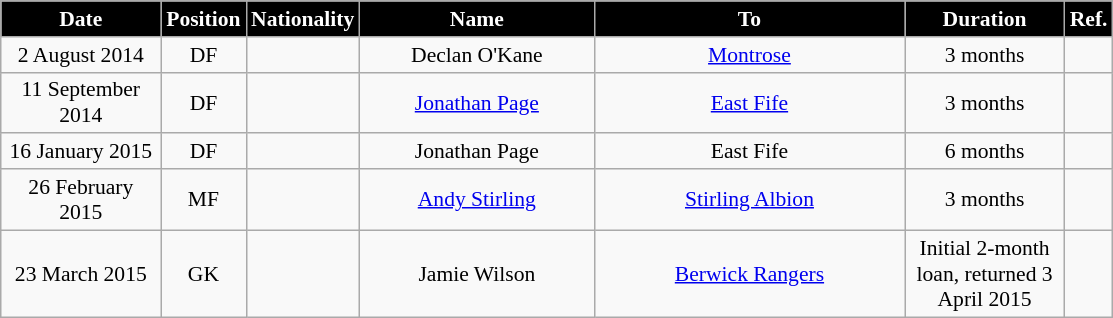<table class="wikitable"  style="text-align:center; font-size:90%; ">
<tr>
<th style="background:#000000; color:#FFFFFF; width:100px;">Date</th>
<th style="background:#000000; color:#FFFFFF; width:50px;">Position</th>
<th style="background:#000000; color:#FFFFFF; width:50px;">Nationality</th>
<th style="background:#000000; color:#FFFFFF; width:150px;">Name</th>
<th style="background:#000000; color:#FFFFFF; width:200px;">To</th>
<th style="background:#000000; color:#FFFFFF; width:100px;">Duration</th>
<th style="background:#000000; color:#FFFFFF; width:25px;">Ref.</th>
</tr>
<tr>
<td>2 August 2014</td>
<td>DF</td>
<td></td>
<td>Declan O'Kane</td>
<td><a href='#'>Montrose</a></td>
<td>3 months</td>
<td></td>
</tr>
<tr>
<td>11 September 2014</td>
<td>DF</td>
<td></td>
<td><a href='#'>Jonathan Page</a></td>
<td><a href='#'>East Fife</a></td>
<td>3 months</td>
<td></td>
</tr>
<tr>
<td>16 January 2015</td>
<td>DF</td>
<td></td>
<td>Jonathan Page</td>
<td>East Fife</td>
<td>6 months</td>
<td></td>
</tr>
<tr>
<td>26 February 2015</td>
<td>MF</td>
<td></td>
<td><a href='#'>Andy Stirling</a></td>
<td><a href='#'>Stirling Albion</a></td>
<td>3 months</td>
<td></td>
</tr>
<tr>
<td>23 March 2015</td>
<td>GK</td>
<td></td>
<td>Jamie Wilson</td>
<td> <a href='#'>Berwick Rangers</a></td>
<td>Initial 2-month loan, returned 3 April 2015</td>
<td></td>
</tr>
</table>
